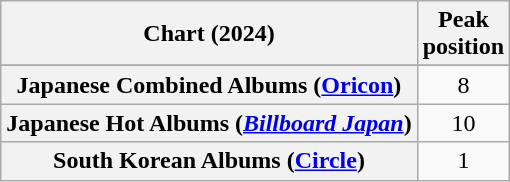<table class="wikitable sortable plainrowheaders" style="text-align:center;">
<tr>
<th scope="col">Chart (2024)</th>
<th scope="col">Peak<br>position</th>
</tr>
<tr>
</tr>
<tr>
<th scope="row">Japanese Combined Albums (<a href='#'>Oricon</a>)</th>
<td>8</td>
</tr>
<tr>
<th scope="row">Japanese Hot Albums (<em><a href='#'>Billboard Japan</a></em>)</th>
<td>10</td>
</tr>
<tr>
<th scope="row">South Korean Albums (<a href='#'>Circle</a>)</th>
<td>1</td>
</tr>
</table>
